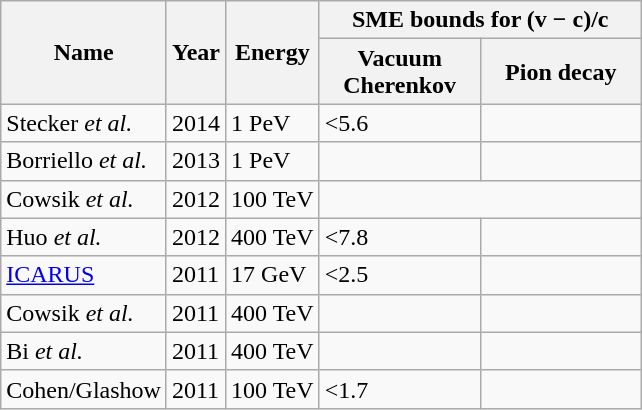<table class=wikitable>
<tr>
<th rowspan=2>Name</th>
<th rowspan=2>Year</th>
<th rowspan=2>Energy</th>
<th colspan=2>SME bounds for (v − c)/c</th>
</tr>
<tr>
<th width=100>Vacuum Cherenkov</th>
<th width=100>Pion decay</th>
</tr>
<tr>
<td>Stecker <em>et al.</em></td>
<td>2014</td>
<td>1 PeV</td>
<td><5.6</td>
<td></td>
</tr>
<tr>
<td>Borriello <em>et al.</em></td>
<td>2013</td>
<td>1 PeV</td>
<td></td>
<td></td>
</tr>
<tr>
<td>Cowsik <em>et al.</em></td>
<td>2012</td>
<td>100 TeV</td>
<td colspan=2 style="text-align:center"></td>
</tr>
<tr>
<td>Huo <em>et al.</em></td>
<td>2012</td>
<td>400 TeV</td>
<td><7.8</td>
<td></td>
</tr>
<tr>
<td><a href='#'>ICARUS</a></td>
<td>2011</td>
<td>17 GeV</td>
<td><2.5</td>
<td></td>
</tr>
<tr>
<td>Cowsik <em>et al.</em></td>
<td>2011</td>
<td>400 TeV</td>
<td></td>
<td></td>
</tr>
<tr>
<td>Bi <em>et al.</em></td>
<td>2011</td>
<td>400 TeV</td>
<td></td>
<td></td>
</tr>
<tr>
<td>Cohen/Glashow</td>
<td>2011</td>
<td>100 TeV</td>
<td><1.7</td>
<td></td>
</tr>
</table>
